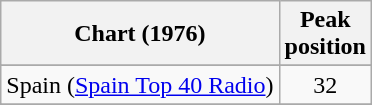<table class="wikitable sortable">
<tr>
<th>Chart (1976)</th>
<th>Peak<br>position</th>
</tr>
<tr>
</tr>
<tr>
</tr>
<tr>
</tr>
<tr>
</tr>
<tr>
</tr>
<tr>
<td>Spain (<a href='#'>Spain Top 40 Radio</a>)</td>
<td align="center">32</td>
</tr>
<tr>
</tr>
<tr>
</tr>
</table>
